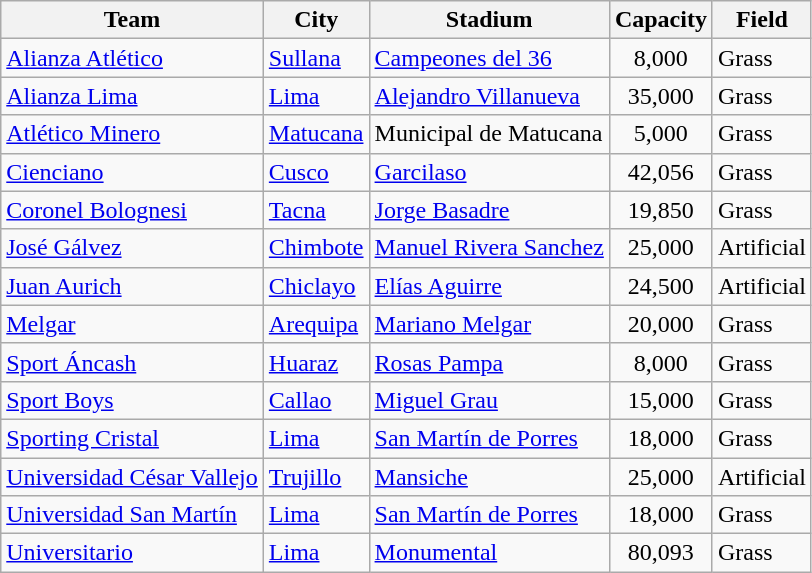<table class="wikitable sortable">
<tr>
<th>Team</th>
<th>City</th>
<th>Stadium</th>
<th>Capacity</th>
<th>Field</th>
</tr>
<tr>
<td><a href='#'>Alianza Atlético</a></td>
<td><a href='#'>Sullana</a></td>
<td><a href='#'>Campeones del 36</a></td>
<td align="center">8,000</td>
<td>Grass</td>
</tr>
<tr>
<td><a href='#'>Alianza Lima</a></td>
<td><a href='#'>Lima</a></td>
<td><a href='#'>Alejandro Villanueva</a></td>
<td align="center">35,000</td>
<td>Grass</td>
</tr>
<tr>
<td><a href='#'>Atlético Minero</a></td>
<td><a href='#'>Matucana</a></td>
<td>Municipal de Matucana</td>
<td align="center">5,000</td>
<td>Grass</td>
</tr>
<tr>
<td><a href='#'>Cienciano</a></td>
<td><a href='#'>Cusco</a></td>
<td><a href='#'>Garcilaso</a></td>
<td align="center">42,056</td>
<td>Grass</td>
</tr>
<tr>
<td><a href='#'>Coronel Bolognesi</a></td>
<td><a href='#'>Tacna</a></td>
<td><a href='#'>Jorge Basadre</a></td>
<td align="center">19,850</td>
<td>Grass</td>
</tr>
<tr>
<td><a href='#'>José Gálvez</a></td>
<td><a href='#'>Chimbote</a></td>
<td><a href='#'>Manuel Rivera Sanchez</a></td>
<td align="center">25,000</td>
<td>Artificial</td>
</tr>
<tr>
<td><a href='#'>Juan Aurich</a></td>
<td><a href='#'>Chiclayo</a></td>
<td><a href='#'>Elías Aguirre</a></td>
<td align="center">24,500</td>
<td>Artificial</td>
</tr>
<tr>
<td><a href='#'>Melgar</a></td>
<td><a href='#'>Arequipa</a></td>
<td><a href='#'>Mariano Melgar</a></td>
<td align="center">20,000</td>
<td>Grass</td>
</tr>
<tr>
<td><a href='#'>Sport Áncash</a></td>
<td><a href='#'>Huaraz</a></td>
<td><a href='#'>Rosas Pampa</a></td>
<td align="center">8,000</td>
<td>Grass</td>
</tr>
<tr>
<td><a href='#'>Sport Boys</a></td>
<td><a href='#'>Callao</a></td>
<td><a href='#'>Miguel Grau</a></td>
<td align="center">15,000</td>
<td>Grass</td>
</tr>
<tr>
<td><a href='#'>Sporting Cristal</a></td>
<td><a href='#'>Lima</a></td>
<td><a href='#'>San Martín de Porres</a></td>
<td align="center">18,000</td>
<td>Grass</td>
</tr>
<tr>
<td><a href='#'>Universidad César Vallejo</a></td>
<td><a href='#'>Trujillo</a></td>
<td><a href='#'>Mansiche</a></td>
<td align="center">25,000</td>
<td>Artificial</td>
</tr>
<tr>
<td><a href='#'>Universidad San Martín</a></td>
<td><a href='#'>Lima</a></td>
<td><a href='#'>San Martín de Porres</a></td>
<td align="center">18,000</td>
<td>Grass</td>
</tr>
<tr>
<td><a href='#'>Universitario</a></td>
<td><a href='#'>Lima</a></td>
<td><a href='#'>Monumental</a></td>
<td align="center">80,093</td>
<td>Grass</td>
</tr>
</table>
